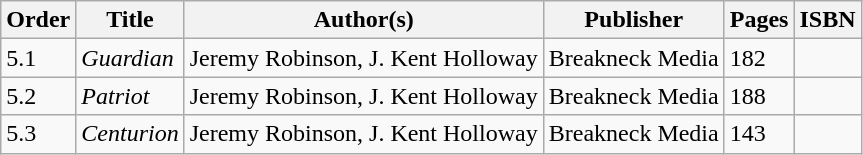<table class="wikitable sortable">
<tr>
<th>Order</th>
<th>Title</th>
<th>Author(s)</th>
<th>Publisher</th>
<th>Pages</th>
<th>ISBN</th>
</tr>
<tr>
<td>5.1</td>
<td><em>Guardian</em></td>
<td>Jeremy Robinson, J. Kent Holloway</td>
<td>Breakneck Media</td>
<td>182</td>
<td></td>
</tr>
<tr>
<td>5.2</td>
<td><em>Patriot</em></td>
<td>Jeremy Robinson, J. Kent Holloway</td>
<td>Breakneck Media</td>
<td>188</td>
<td></td>
</tr>
<tr>
<td>5.3</td>
<td><em>Centurion</em></td>
<td>Jeremy Robinson, J. Kent Holloway</td>
<td>Breakneck Media</td>
<td>143</td>
<td></td>
</tr>
</table>
